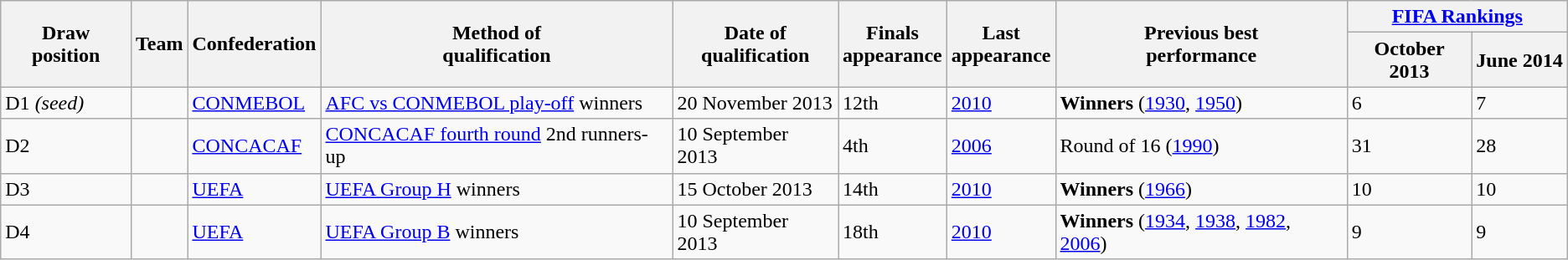<table class="wikitable sortable">
<tr>
<th rowspan=2>Draw position</th>
<th rowspan=2>Team</th>
<th rowspan=2>Confederation</th>
<th rowspan=2>Method of<br>qualification</th>
<th rowspan=2>Date of<br>qualification</th>
<th rowspan=2>Finals<br>appearance</th>
<th rowspan=2>Last<br>appearance</th>
<th rowspan=2>Previous best<br>performance</th>
<th colspan=2><a href='#'>FIFA Rankings</a></th>
</tr>
<tr>
<th>October 2013</th>
<th>June 2014</th>
</tr>
<tr>
<td>D1 <em>(seed)</em></td>
<td style=white-space:nowrap></td>
<td><a href='#'>CONMEBOL</a></td>
<td><a href='#'>AFC vs CONMEBOL play-off</a> winners</td>
<td>20 November 2013</td>
<td data-sort-value="12">12th</td>
<td><a href='#'>2010</a></td>
<td data-sort-value="7.2"><strong>Winners</strong> (<a href='#'>1930</a>, <a href='#'>1950</a>)</td>
<td>6</td>
<td>7</td>
</tr>
<tr>
<td>D2</td>
<td style=white-space:nowrap></td>
<td><a href='#'>CONCACAF</a></td>
<td><a href='#'>CONCACAF fourth round</a> <span>2nd</span> runners-up</td>
<td>10 September 2013</td>
<td data-sort-value="4">4th</td>
<td><a href='#'>2006</a></td>
<td data-sort-value="2.1">Round of 16 (<a href='#'>1990</a>)</td>
<td>31</td>
<td>28</td>
</tr>
<tr>
<td>D3</td>
<td style=white-space:nowrap></td>
<td><a href='#'>UEFA</a></td>
<td><a href='#'>UEFA Group H</a> winners</td>
<td>15 October 2013</td>
<td data-sort-value="14">14th</td>
<td><a href='#'>2010</a></td>
<td data-sort-value="7.1"><strong>Winners</strong> (<a href='#'>1966</a>)</td>
<td>10</td>
<td>10</td>
</tr>
<tr>
<td>D4</td>
<td style=white-space:nowrap></td>
<td><a href='#'>UEFA</a></td>
<td><a href='#'>UEFA Group B</a> winners</td>
<td>10 September 2013</td>
<td data-sort-value="18">18th</td>
<td><a href='#'>2010</a></td>
<td data-sort-value="7.4"><strong>Winners</strong> (<a href='#'>1934</a>, <a href='#'>1938</a>, <a href='#'>1982</a>, <a href='#'>2006</a>)</td>
<td>9</td>
<td>9</td>
</tr>
</table>
